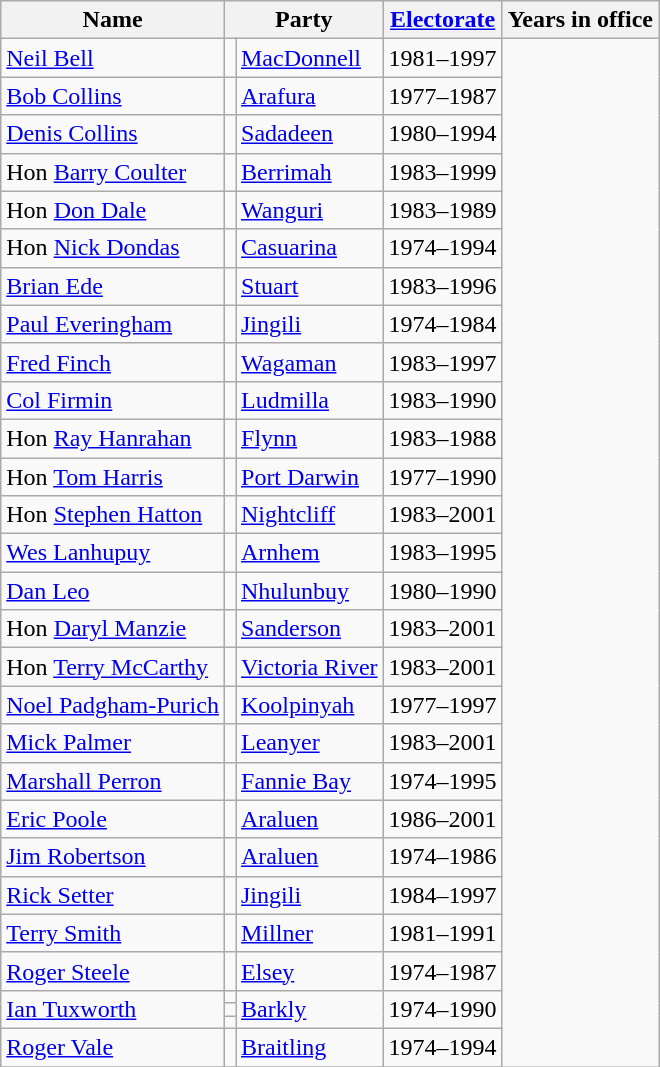<table class="wikitable sortable">
<tr>
<th>Name</th>
<th colspan=2>Party</th>
<th><a href='#'>Electorate</a></th>
<th>Years in office</th>
</tr>
<tr>
<td><a href='#'>Neil Bell</a></td>
<td></td>
<td><a href='#'>MacDonnell</a></td>
<td>1981–1997</td>
</tr>
<tr>
<td><a href='#'>Bob Collins</a></td>
<td></td>
<td><a href='#'>Arafura</a></td>
<td>1977–1987</td>
</tr>
<tr>
<td><a href='#'>Denis Collins</a></td>
<td></td>
<td><a href='#'>Sadadeen</a></td>
<td>1980–1994</td>
</tr>
<tr>
<td>Hon <a href='#'>Barry Coulter</a></td>
<td></td>
<td><a href='#'>Berrimah</a></td>
<td>1983–1999</td>
</tr>
<tr>
<td>Hon <a href='#'>Don Dale</a></td>
<td></td>
<td><a href='#'>Wanguri</a></td>
<td>1983–1989</td>
</tr>
<tr>
<td>Hon <a href='#'>Nick Dondas</a></td>
<td></td>
<td><a href='#'>Casuarina</a></td>
<td>1974–1994</td>
</tr>
<tr>
<td><a href='#'>Brian Ede</a></td>
<td></td>
<td><a href='#'>Stuart</a></td>
<td>1983–1996</td>
</tr>
<tr>
<td><a href='#'>Paul Everingham</a> </td>
<td></td>
<td><a href='#'>Jingili</a></td>
<td>1974–1984</td>
</tr>
<tr>
<td><a href='#'>Fred Finch</a></td>
<td></td>
<td><a href='#'>Wagaman</a></td>
<td>1983–1997</td>
</tr>
<tr>
<td><a href='#'>Col Firmin</a></td>
<td></td>
<td><a href='#'>Ludmilla</a></td>
<td>1983–1990</td>
</tr>
<tr>
<td>Hon <a href='#'>Ray Hanrahan</a></td>
<td></td>
<td><a href='#'>Flynn</a></td>
<td>1983–1988</td>
</tr>
<tr>
<td>Hon <a href='#'>Tom Harris</a></td>
<td></td>
<td><a href='#'>Port Darwin</a></td>
<td>1977–1990</td>
</tr>
<tr>
<td>Hon <a href='#'>Stephen Hatton</a></td>
<td></td>
<td><a href='#'>Nightcliff</a></td>
<td>1983–2001</td>
</tr>
<tr>
<td><a href='#'>Wes Lanhupuy</a></td>
<td></td>
<td><a href='#'>Arnhem</a></td>
<td>1983–1995</td>
</tr>
<tr>
<td><a href='#'>Dan Leo</a></td>
<td></td>
<td><a href='#'>Nhulunbuy</a></td>
<td>1980–1990</td>
</tr>
<tr>
<td>Hon <a href='#'>Daryl Manzie</a></td>
<td></td>
<td><a href='#'>Sanderson</a></td>
<td>1983–2001</td>
</tr>
<tr>
<td>Hon <a href='#'>Terry McCarthy</a></td>
<td></td>
<td><a href='#'>Victoria River</a></td>
<td>1983–2001</td>
</tr>
<tr>
<td><a href='#'>Noel Padgham-Purich</a></td>
<td></td>
<td><a href='#'>Koolpinyah</a></td>
<td>1977–1997</td>
</tr>
<tr>
<td><a href='#'>Mick Palmer</a></td>
<td></td>
<td><a href='#'>Leanyer</a></td>
<td>1983–2001</td>
</tr>
<tr>
<td><a href='#'>Marshall Perron</a></td>
<td></td>
<td><a href='#'>Fannie Bay</a></td>
<td>1974–1995</td>
</tr>
<tr>
<td><a href='#'>Eric Poole</a> </td>
<td></td>
<td><a href='#'>Araluen</a></td>
<td>1986–2001</td>
</tr>
<tr>
<td><a href='#'>Jim Robertson</a> </td>
<td></td>
<td><a href='#'>Araluen</a></td>
<td>1974–1986</td>
</tr>
<tr>
<td><a href='#'>Rick Setter</a> </td>
<td></td>
<td><a href='#'>Jingili</a></td>
<td>1984–1997</td>
</tr>
<tr>
<td><a href='#'>Terry Smith</a></td>
<td></td>
<td><a href='#'>Millner</a></td>
<td>1981–1991</td>
</tr>
<tr>
<td><a href='#'>Roger Steele</a></td>
<td></td>
<td><a href='#'>Elsey</a></td>
<td>1974–1987</td>
</tr>
<tr>
<td rowspan=3><a href='#'>Ian Tuxworth</a></td>
<td> </td>
<td rowspan=3><a href='#'>Barkly</a></td>
<td rowspan=3>1974–1990</td>
</tr>
<tr>
<td></td>
</tr>
<tr>
<td></td>
</tr>
<tr>
<td><a href='#'>Roger Vale</a></td>
<td></td>
<td><a href='#'>Braitling</a></td>
<td>1974–1994</td>
</tr>
<tr>
</tr>
</table>
